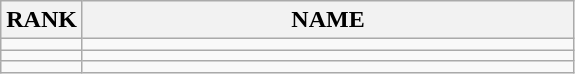<table class="wikitable">
<tr>
<th>RANK</th>
<th align="center" style="width: 20em">NAME</th>
</tr>
<tr>
<td align="center"></td>
<td></td>
</tr>
<tr>
<td align="center"></td>
<td></td>
</tr>
<tr>
<td align="center"></td>
<td></td>
</tr>
</table>
